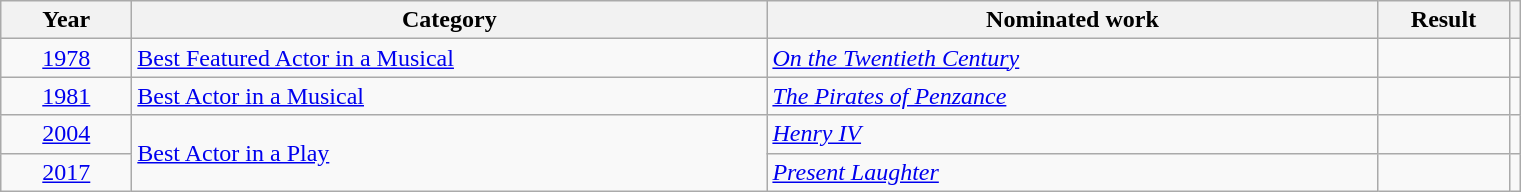<table class=wikitable>
<tr>
<th scope="col" style="width:5em;">Year</th>
<th scope="col" style="width:26em;">Category</th>
<th scope="col" style="width:25em;">Nominated work</th>
<th scope="col" style="width:5em;">Result</th>
<th></th>
</tr>
<tr>
<td style="text-align:center;"><a href='#'>1978</a></td>
<td><a href='#'>Best Featured Actor in a Musical</a></td>
<td><em><a href='#'>On the Twentieth Century</a></em></td>
<td></td>
<td style="text-align:center;"></td>
</tr>
<tr>
<td style="text-align:center;"><a href='#'>1981</a></td>
<td><a href='#'>Best Actor in a Musical</a></td>
<td><em><a href='#'>The Pirates of Penzance</a></em></td>
<td></td>
<td style="text-align:center;"></td>
</tr>
<tr>
<td style="text-align:center;"><a href='#'>2004</a></td>
<td rowspan="2"><a href='#'>Best Actor in a Play</a></td>
<td><em><a href='#'>Henry IV</a></em></td>
<td></td>
<td style="text-align:center;"></td>
</tr>
<tr>
<td style="text-align:center;"><a href='#'>2017</a></td>
<td><em><a href='#'>Present Laughter</a></em></td>
<td></td>
<td style="text-align:center;"></td>
</tr>
</table>
